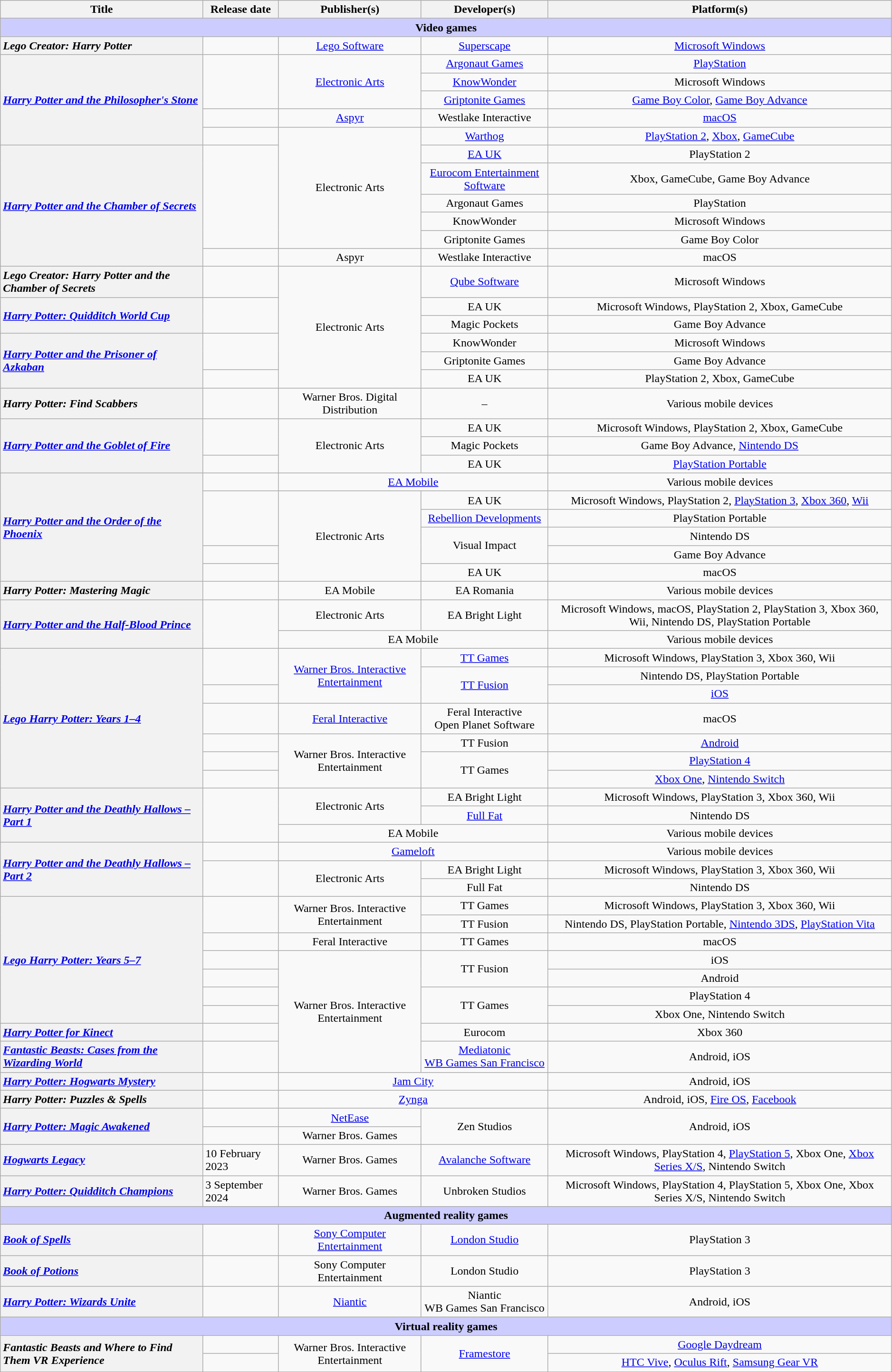<table class="wikitable plainrowheaders" style="text-align:center; width:99%">
<tr>
<th scope="col">Title</th>
<th scope="col">Release date</th>
<th scope="col">Publisher(s)</th>
<th scope="col">Developer(s)</th>
<th scope="col">Platform(s)</th>
</tr>
<tr>
<th colspan="5" style="background-color:#ccccff;">Video games</th>
</tr>
<tr>
<th scope="row" style="text-align:left"><em>Lego Creator: Harry Potter</em></th>
<td style="text-align:left"></td>
<td><a href='#'>Lego Software</a></td>
<td><a href='#'>Superscape</a></td>
<td><a href='#'>Microsoft Windows</a></td>
</tr>
<tr>
<th scope="row" style="text-align:left" rowspan="5"><em><a href='#'>Harry Potter and the Philosopher's Stone</a></em></th>
<td style="text-align:left" rowspan="3"></td>
<td rowspan="3"><a href='#'>Electronic Arts</a></td>
<td><a href='#'>Argonaut Games</a></td>
<td><a href='#'>PlayStation</a></td>
</tr>
<tr>
<td><a href='#'>KnowWonder</a></td>
<td>Microsoft Windows</td>
</tr>
<tr>
<td><a href='#'>Griptonite Games</a></td>
<td><a href='#'>Game Boy Color</a>, <a href='#'>Game Boy Advance</a></td>
</tr>
<tr>
<td style="text-align:left"></td>
<td><a href='#'>Aspyr</a></td>
<td>Westlake Interactive</td>
<td><a href='#'>macOS</a></td>
</tr>
<tr>
<td style="text-align:left"></td>
<td rowspan="6">Electronic Arts</td>
<td><a href='#'>Warthog</a></td>
<td><a href='#'>PlayStation 2</a>, <a href='#'>Xbox</a>, <a href='#'>GameCube</a></td>
</tr>
<tr>
<th scope="row" style="text-align:left" rowspan="6"><em><a href='#'>Harry Potter and the Chamber of Secrets</a></em></th>
<td style="text-align:left" rowspan="5"></td>
<td><a href='#'>EA UK</a></td>
<td>PlayStation 2</td>
</tr>
<tr>
<td><a href='#'>Eurocom Entertainment Software</a></td>
<td>Xbox, GameCube, Game Boy Advance</td>
</tr>
<tr>
<td>Argonaut Games</td>
<td>PlayStation</td>
</tr>
<tr>
<td>KnowWonder</td>
<td>Microsoft Windows</td>
</tr>
<tr>
<td>Griptonite Games</td>
<td>Game Boy Color</td>
</tr>
<tr>
<td style="text-align:left"></td>
<td>Aspyr</td>
<td>Westlake Interactive</td>
<td>macOS</td>
</tr>
<tr>
<th scope="row" style="text-align:left"><em>Lego Creator: Harry Potter and the Chamber of Secrets</em></th>
<td style="text-align:left"></td>
<td rowspan="6">Electronic Arts</td>
<td><a href='#'>Qube Software</a></td>
<td>Microsoft Windows</td>
</tr>
<tr>
<th scope="row" style="text-align:left" rowspan="2"><em><a href='#'>Harry Potter: Quidditch World Cup</a></em></th>
<td style="text-align:left" rowspan="2"></td>
<td>EA UK</td>
<td>Microsoft Windows, PlayStation 2, Xbox, GameCube</td>
</tr>
<tr>
<td>Magic Pockets</td>
<td>Game Boy Advance</td>
</tr>
<tr>
<th scope="row" style="text-align:left" rowspan="3"><em><a href='#'>Harry Potter and the Prisoner of Azkaban</a></em></th>
<td style="text-align:left" rowspan="2"></td>
<td>KnowWonder</td>
<td>Microsoft Windows</td>
</tr>
<tr>
<td>Griptonite Games</td>
<td>Game Boy Advance</td>
</tr>
<tr>
<td style="text-align:left"></td>
<td>EA UK</td>
<td>PlayStation 2, Xbox, GameCube</td>
</tr>
<tr>
<th scope="row" style="text-align:left"><em>Harry Potter: Find Scabbers</em></th>
<td style="text-align:left"></td>
<td>Warner Bros. Digital Distribution</td>
<td>–</td>
<td>Various mobile devices</td>
</tr>
<tr>
<th scope="row" style="text-align:left" rowspan="3"><em><a href='#'>Harry Potter and the Goblet of Fire</a></em></th>
<td style="text-align:left" rowspan="2"></td>
<td rowspan="3">Electronic Arts</td>
<td>EA UK</td>
<td>Microsoft Windows, PlayStation 2, Xbox, GameCube</td>
</tr>
<tr>
<td>Magic Pockets</td>
<td>Game Boy Advance, <a href='#'>Nintendo DS</a></td>
</tr>
<tr>
<td style="text-align:left"></td>
<td>EA UK</td>
<td><a href='#'>PlayStation Portable</a></td>
</tr>
<tr>
<th scope="row" style="text-align:left" rowspan="6"><em><a href='#'>Harry Potter and the Order of the Phoenix</a></em></th>
<td style="text-align:left"></td>
<td colspan="2"><a href='#'>EA Mobile</a></td>
<td>Various mobile devices</td>
</tr>
<tr>
<td style="text-align:left" rowspan="3"></td>
<td rowspan="5">Electronic Arts</td>
<td>EA UK</td>
<td>Microsoft Windows, PlayStation 2, <a href='#'>PlayStation 3</a>, <a href='#'>Xbox 360</a>, <a href='#'>Wii</a></td>
</tr>
<tr>
<td><a href='#'>Rebellion Developments</a></td>
<td>PlayStation Portable</td>
</tr>
<tr>
<td rowspan="2">Visual Impact</td>
<td>Nintendo DS</td>
</tr>
<tr>
<td style="text-align:left"></td>
<td>Game Boy Advance</td>
</tr>
<tr>
<td style="text-align:left"></td>
<td>EA UK</td>
<td>macOS</td>
</tr>
<tr>
<th scope="row" style="text-align:left"><em>Harry Potter: Mastering Magic</em></th>
<td style="text-align:left"></td>
<td>EA Mobile</td>
<td>EA Romania</td>
<td>Various mobile devices</td>
</tr>
<tr>
<th scope="row" style="text-align:left" rowspan="2"><em><a href='#'>Harry Potter and the Half-Blood Prince</a></em></th>
<td style="text-align:left" rowspan="2"></td>
<td>Electronic Arts</td>
<td>EA Bright Light</td>
<td>Microsoft Windows, macOS, PlayStation 2, PlayStation 3, Xbox 360, Wii, Nintendo DS, PlayStation Portable</td>
</tr>
<tr>
<td colspan="2">EA Mobile</td>
<td>Various mobile devices</td>
</tr>
<tr>
<th scope="row" style="text-align:left" rowspan="7"><em><a href='#'>Lego Harry Potter: Years 1–4</a></em></th>
<td style="text-align:left" rowspan="2"></td>
<td rowspan="3"><a href='#'>Warner Bros. Interactive Entertainment</a></td>
<td><a href='#'>TT Games</a></td>
<td>Microsoft Windows, PlayStation 3, Xbox 360, Wii</td>
</tr>
<tr>
<td rowspan="2"><a href='#'>TT Fusion</a></td>
<td>Nintendo DS, PlayStation Portable</td>
</tr>
<tr>
<td style="text-align:left"></td>
<td><a href='#'>iOS</a></td>
</tr>
<tr>
<td style="text-align:left"></td>
<td><a href='#'>Feral Interactive</a></td>
<td>Feral Interactive<br>Open Planet Software</td>
<td>macOS</td>
</tr>
<tr>
<td style="text-align:left"></td>
<td rowspan="3">Warner Bros. Interactive Entertainment</td>
<td>TT Fusion</td>
<td><a href='#'>Android</a></td>
</tr>
<tr>
<td style="text-align:left"></td>
<td rowspan="2">TT Games</td>
<td><a href='#'>PlayStation 4</a></td>
</tr>
<tr>
<td style="text-align:left"></td>
<td><a href='#'>Xbox One</a>, <a href='#'>Nintendo Switch</a></td>
</tr>
<tr>
<th scope="row" style="text-align:left" rowspan="3"><em><a href='#'>Harry Potter and the Deathly Hallows – Part 1</a></em></th>
<td style="text-align:left" rowspan="3"></td>
<td rowspan="2">Electronic Arts</td>
<td>EA Bright Light</td>
<td>Microsoft Windows, PlayStation 3, Xbox 360, Wii</td>
</tr>
<tr>
<td><a href='#'>Full Fat</a></td>
<td>Nintendo DS</td>
</tr>
<tr>
<td colspan="2">EA Mobile</td>
<td>Various mobile devices</td>
</tr>
<tr>
<th scope="row" style="text-align:left" rowspan="3"><em><a href='#'>Harry Potter and the Deathly Hallows – Part 2</a></em></th>
<td style="text-align:left"></td>
<td colspan="2"><a href='#'>Gameloft</a></td>
<td>Various mobile devices</td>
</tr>
<tr>
<td style="text-align:left" rowspan="2"></td>
<td rowspan="2">Electronic Arts</td>
<td>EA Bright Light</td>
<td>Microsoft Windows, PlayStation 3, Xbox 360, Wii</td>
</tr>
<tr>
<td>Full Fat</td>
<td>Nintendo DS</td>
</tr>
<tr>
<th scope="row" style="text-align:left" rowspan="7"><em><a href='#'>Lego Harry Potter: Years 5–7</a></em></th>
<td style="text-align:left" rowspan="2"></td>
<td rowspan="2">Warner Bros. Interactive Entertainment</td>
<td>TT Games</td>
<td>Microsoft Windows, PlayStation 3, Xbox 360, Wii</td>
</tr>
<tr>
<td>TT Fusion</td>
<td>Nintendo DS, PlayStation Portable, <a href='#'>Nintendo 3DS</a>, <a href='#'>PlayStation Vita</a></td>
</tr>
<tr>
<td style="text-align:left"></td>
<td>Feral Interactive</td>
<td>TT Games</td>
<td>macOS</td>
</tr>
<tr>
<td style="text-align:left"></td>
<td rowspan="6">Warner Bros. Interactive Entertainment</td>
<td rowspan="2">TT Fusion</td>
<td>iOS</td>
</tr>
<tr>
<td style="text-align:left"></td>
<td>Android</td>
</tr>
<tr>
<td style="text-align:left"></td>
<td rowspan="2">TT Games</td>
<td>PlayStation 4</td>
</tr>
<tr>
<td style="text-align:left"></td>
<td>Xbox One, Nintendo Switch</td>
</tr>
<tr>
<th scope="row" style="text-align:left"><em><a href='#'>Harry Potter for Kinect</a></em></th>
<td style="text-align:left"></td>
<td>Eurocom</td>
<td>Xbox 360</td>
</tr>
<tr>
<th scope="row" style="text-align:left"><em><a href='#'>Fantastic Beasts: Cases from the Wizarding World</a></em></th>
<td style="text-align:left"></td>
<td><a href='#'>Mediatonic</a><br><a href='#'>WB Games San Francisco</a></td>
<td>Android, iOS</td>
</tr>
<tr>
<th scope="row" style="text-align:left"><em><a href='#'>Harry Potter: Hogwarts Mystery</a></em></th>
<td style="text-align:left"></td>
<td colspan="2"><a href='#'>Jam City</a></td>
<td>Android, iOS</td>
</tr>
<tr>
<th scope="row" style="text-align:left"><em>Harry Potter: Puzzles & Spells</em></th>
<td style="text-align:left"></td>
<td colspan="2"><a href='#'>Zynga</a></td>
<td>Android, iOS, <a href='#'>Fire OS</a>, <a href='#'>Facebook</a></td>
</tr>
<tr>
<th scope="row" style="text-align:left" rowspan="2"><em><a href='#'>Harry Potter: Magic Awakened</a></em></th>
<td style="text-align:left"></td>
<td><a href='#'>NetEase</a></td>
<td rowspan="2">Zen Studios</td>
<td rowspan="2">Android, iOS</td>
</tr>
<tr>
<td style="text-align:left"></td>
<td>Warner Bros. Games</td>
</tr>
<tr>
<th scope="row" style="text-align:left"><em><a href='#'>Hogwarts Legacy</a></em></th>
<td style="text-align:left">10 February 2023</td>
<td>Warner Bros. Games</td>
<td><a href='#'>Avalanche Software</a></td>
<td>Microsoft Windows, PlayStation 4, <a href='#'>PlayStation 5</a>, Xbox One, <a href='#'>Xbox Series X/S</a>, Nintendo Switch</td>
</tr>
<tr>
<th scope="row" style="text-align:left"><em><a href='#'>Harry Potter: Quidditch Champions</a></em></th>
<td style="text-align:left">3 September 2024</td>
<td>Warner Bros. Games</td>
<td>Unbroken Studios</td>
<td>Microsoft Windows, PlayStation 4, PlayStation 5, Xbox One, Xbox Series X/S, Nintendo Switch</td>
</tr>
<tr>
<th colspan="5" style="background-color:#ccccff;">Augmented reality games</th>
</tr>
<tr>
<th scope="row" style="text-align:left"><em><a href='#'>Book of Spells</a></em></th>
<td style="text-align:left"></td>
<td><a href='#'>Sony Computer Entertainment</a></td>
<td><a href='#'>London Studio</a></td>
<td>PlayStation 3</td>
</tr>
<tr>
<th scope="row" style="text-align:left"><em><a href='#'>Book of Potions</a></em></th>
<td style="text-align:left"></td>
<td>Sony Computer Entertainment</td>
<td>London Studio</td>
<td>PlayStation 3</td>
</tr>
<tr>
<th scope="row" style="text-align:left"><em><a href='#'>Harry Potter: Wizards Unite</a></em></th>
<td style="text-align:left"></td>
<td><a href='#'>Niantic</a></td>
<td>Niantic<br>WB Games San Francisco</td>
<td>Android, iOS</td>
</tr>
<tr>
<th colspan="5" style="background-color:#ccccff;">Virtual reality games</th>
</tr>
<tr>
<th scope="row" style="text-align:left" rowspan="2"><em>Fantastic Beasts and Where to Find Them VR Experience</em></th>
<td style="text-align:left"></td>
<td rowspan="2">Warner Bros. Interactive Entertainment</td>
<td rowspan="2"><a href='#'>Framestore</a></td>
<td><a href='#'>Google Daydream</a></td>
</tr>
<tr>
<td style="text-align:left"></td>
<td><a href='#'>HTC Vive</a>, <a href='#'>Oculus Rift</a>, <a href='#'>Samsung Gear VR</a></td>
</tr>
<tr>
</tr>
</table>
